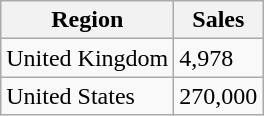<table class="wikitable sortable plainrowheaders">
<tr>
<th>Region</th>
<th>Sales</th>
</tr>
<tr>
<td>United Kingdom</td>
<td>4,978</td>
</tr>
<tr>
<td>United States</td>
<td>270,000</td>
</tr>
</table>
